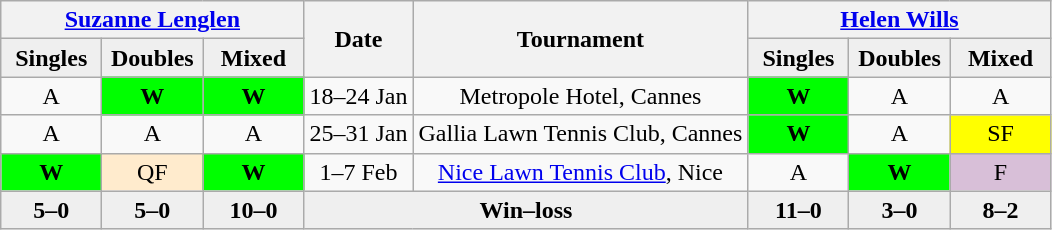<table class="wikitable" style="text-align:center">
<tr>
<th colspan=3> <a href='#'>Suzanne Lenglen</a></th>
<th rowspan=2>Date</th>
<th rowspan=2>Tournament</th>
<th colspan=3> <a href='#'>Helen Wills</a></th>
</tr>
<tr style="font-weight:bold; background:#efefef;">
<td width=60>Singles</td>
<td width=60>Doubles</td>
<td width=60>Mixed</td>
<td width=60>Singles</td>
<td width=60>Doubles</td>
<td width=60>Mixed</td>
</tr>
<tr>
<td>A</td>
<td bgcolor=lime><strong>W</strong></td>
<td bgcolor=lime><strong>W</strong></td>
<td>18–24 Jan</td>
<td>Metropole Hotel, Cannes</td>
<td bgcolor=lime><strong>W</strong></td>
<td>A</td>
<td>A</td>
</tr>
<tr>
<td>A</td>
<td>A</td>
<td>A</td>
<td>25–31 Jan</td>
<td>Gallia Lawn Tennis Club, Cannes</td>
<td bgcolor=lime><strong>W</strong></td>
<td>A</td>
<td bgcolor=yellow>SF</td>
</tr>
<tr>
<td bgcolor=lime><strong>W</strong></td>
<td bgcolor=#ffebcd>QF</td>
<td bgcolor=lime><strong>W</strong></td>
<td>1–7 Feb</td>
<td><a href='#'>Nice Lawn Tennis Club</a>, Nice</td>
<td>A</td>
<td bgcolor=lime><strong>W</strong></td>
<td bgcolor=thistle>F</td>
</tr>
<tr style="font-weight:bold; background:#efefef;">
<td>5–0</td>
<td>5–0</td>
<td>10–0</td>
<td colspan=2>Win–loss</td>
<td>11–0</td>
<td>3–0</td>
<td>8–2</td>
</tr>
</table>
